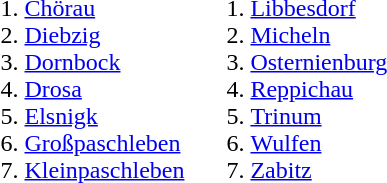<table>
<tr>
<td valign=top><br><ol><li><a href='#'>Chörau</a></li><li><a href='#'>Diebzig</a></li><li><a href='#'>Dornbock</a></li><li><a href='#'>Drosa</a></li><li><a href='#'>Elsnigk</a></li><li><a href='#'>Großpaschleben</a></li><li><a href='#'>Kleinpaschleben</a></li></ol></td>
<td valign=top><br><ol>
<li> <a href='#'>Libbesdorf</a> 
<li> <a href='#'>Micheln</a> 
<li> <a href='#'>Osternienburg</a>
<li> <a href='#'>Reppichau</a>
<li> <a href='#'>Trinum</a> 
<li> <a href='#'>Wulfen</a>
<li> <a href='#'>Zabitz</a> 
</ol></td>
</tr>
</table>
